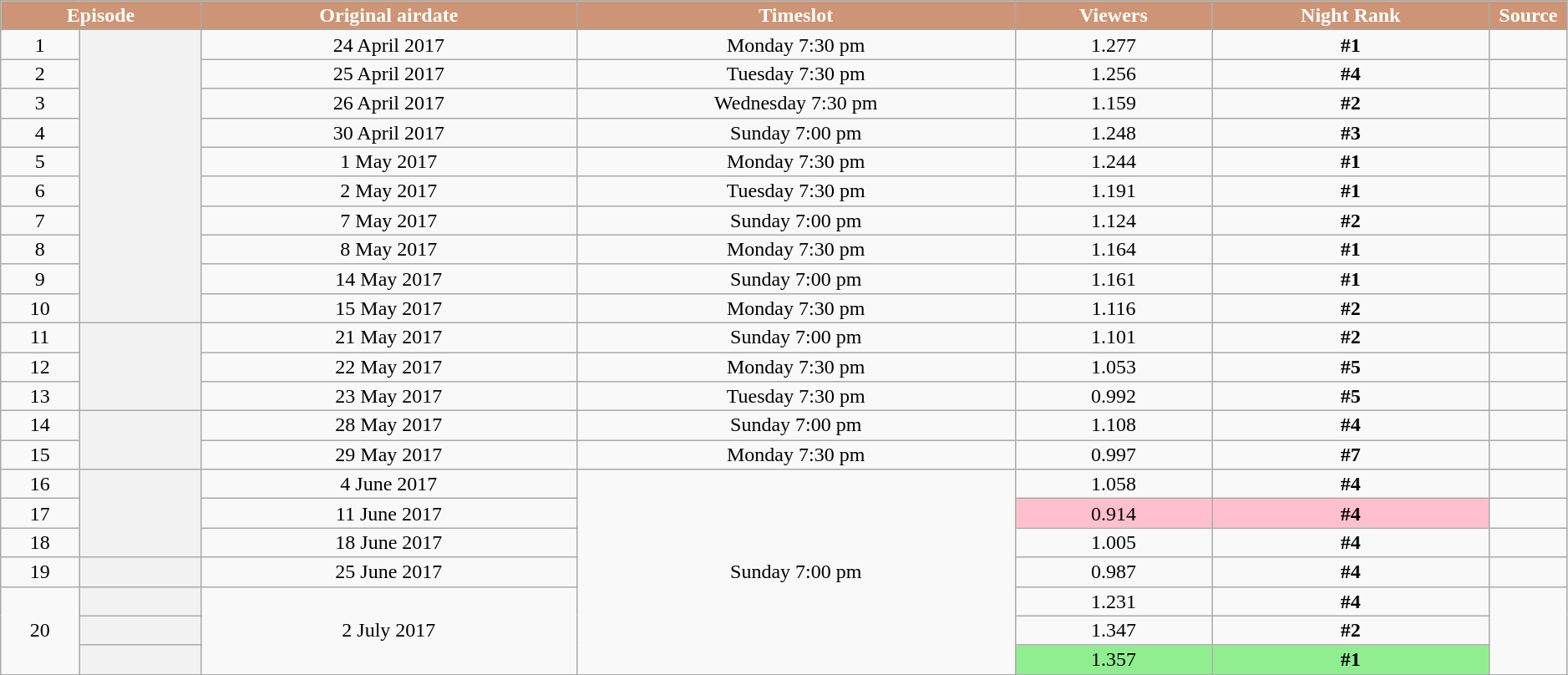<table class="wikitable plainrowheaders" style="text-align:center; line-height:16px; width:99%;">
<tr>
<th scope="col" style="background:#CD9575; color:white;" colspan="2">Episode</th>
<th scope="col" style="background:#CD9575; color:white;">Original airdate</th>
<th scope="col" style="background:#CD9575; color:white;">Timeslot</th>
<th style="background:#CD9575; color:white;">Viewers<br></th>
<th style="background:#CD9575; color:white;">Night Rank</th>
<th scope="col" style="background:#CD9575; color:white; width:05%;">Source</th>
</tr>
<tr>
<td>1</td>
<th rowspan="10" scope="row" style="text-align:center"></th>
<td>24 April 2017</td>
<td>Monday 7:30 pm</td>
<td>1.277</td>
<td><strong>#1</strong></td>
<td></td>
</tr>
<tr>
<td>2</td>
<td>25 April 2017</td>
<td>Tuesday 7:30 pm</td>
<td>1.256</td>
<td><strong>#4</strong></td>
<td></td>
</tr>
<tr>
<td>3</td>
<td>26 April 2017</td>
<td>Wednesday 7:30 pm</td>
<td>1.159</td>
<td><strong>#2</strong></td>
<td></td>
</tr>
<tr>
<td>4</td>
<td>30 April 2017</td>
<td>Sunday 7:00 pm</td>
<td>1.248</td>
<td><strong>#3</strong></td>
<td></td>
</tr>
<tr>
<td>5</td>
<td>1 May 2017</td>
<td>Monday 7:30 pm</td>
<td>1.244</td>
<td><strong>#1</strong></td>
<td></td>
</tr>
<tr>
<td>6</td>
<td>2 May 2017</td>
<td>Tuesday 7:30 pm</td>
<td>1.191</td>
<td><strong>#1</strong></td>
<td></td>
</tr>
<tr>
<td>7</td>
<td>7 May 2017</td>
<td>Sunday 7:00 pm</td>
<td>1.124</td>
<td><strong>#2</strong></td>
<td></td>
</tr>
<tr>
<td>8</td>
<td>8 May 2017</td>
<td>Monday 7:30 pm</td>
<td>1.164</td>
<td><strong>#1</strong></td>
<td></td>
</tr>
<tr>
<td>9</td>
<td>14 May 2017</td>
<td>Sunday 7:00 pm</td>
<td>1.161</td>
<td><strong>#1</strong></td>
<td></td>
</tr>
<tr>
<td>10</td>
<td>15 May 2017</td>
<td>Monday 7:30 pm</td>
<td>1.116</td>
<td><strong>#2</strong></td>
<td></td>
</tr>
<tr>
<td style="width:05%;">11</td>
<th rowspan="3" scope="row" style="text-align:center"></th>
<td>21 May 2017</td>
<td>Sunday 7:00 pm</td>
<td>1.101</td>
<td><strong>#2</strong></td>
<td></td>
</tr>
<tr>
<td style="width:05%;">12</td>
<td>22 May 2017</td>
<td>Monday 7:30 pm</td>
<td>1.053</td>
<td><strong>#5</strong></td>
<td></td>
</tr>
<tr>
<td style="width:05%;">13</td>
<td>23 May 2017</td>
<td>Tuesday 7:30 pm</td>
<td>0.992</td>
<td><strong>#5</strong></td>
<td></td>
</tr>
<tr>
<td style="width:05%;">14</td>
<th rowspan="2" scope="row" style="text-align:center"></th>
<td>28 May 2017</td>
<td>Sunday 7:00 pm</td>
<td>1.108</td>
<td><strong>#4</strong></td>
<td></td>
</tr>
<tr>
<td style="width:05%;">15</td>
<td>29 May 2017</td>
<td>Monday 7:30 pm</td>
<td>0.997</td>
<td><strong>#7</strong></td>
<td></td>
</tr>
<tr>
<td style="width:05%;">16</td>
<th rowspan="3" scope="row" style="text-align:center"></th>
<td>4 June 2017</td>
<td rowspan="7">Sunday 7:00 pm</td>
<td>1.058</td>
<td><strong>#4</strong></td>
<td></td>
</tr>
<tr>
<td style="width:05%;">17</td>
<td>11 June 2017</td>
<td bgcolor="pink">0.914</td>
<td bgcolor="pink"><strong>#4</strong></td>
<td></td>
</tr>
<tr>
<td style="width:05%;">18</td>
<td>18 June 2017</td>
<td>1.005</td>
<td><strong>#4</strong></td>
<td></td>
</tr>
<tr>
<td style="width:05%;">19</td>
<th scope="row" style="text-align:center"></th>
<td>25 June 2017</td>
<td>0.987</td>
<td><strong>#4</strong></td>
<td></td>
</tr>
<tr>
<td rowspan="3" style="width:05%;">20</td>
<th scope="row" style="text-align:center"></th>
<td rowspan="3">2 July 2017</td>
<td>1.231</td>
<td><strong>#4</strong></td>
<td rowspan="3"></td>
</tr>
<tr>
<th scope="row" style="text-align:center"></th>
<td>1.347</td>
<td><strong>#2</strong></td>
</tr>
<tr>
<th scope="row" style="text-align:center"></th>
<td bgcolor="lightgreen">1.357</td>
<td bgcolor="lightgreen"><strong>#1</strong></td>
</tr>
<tr>
</tr>
</table>
